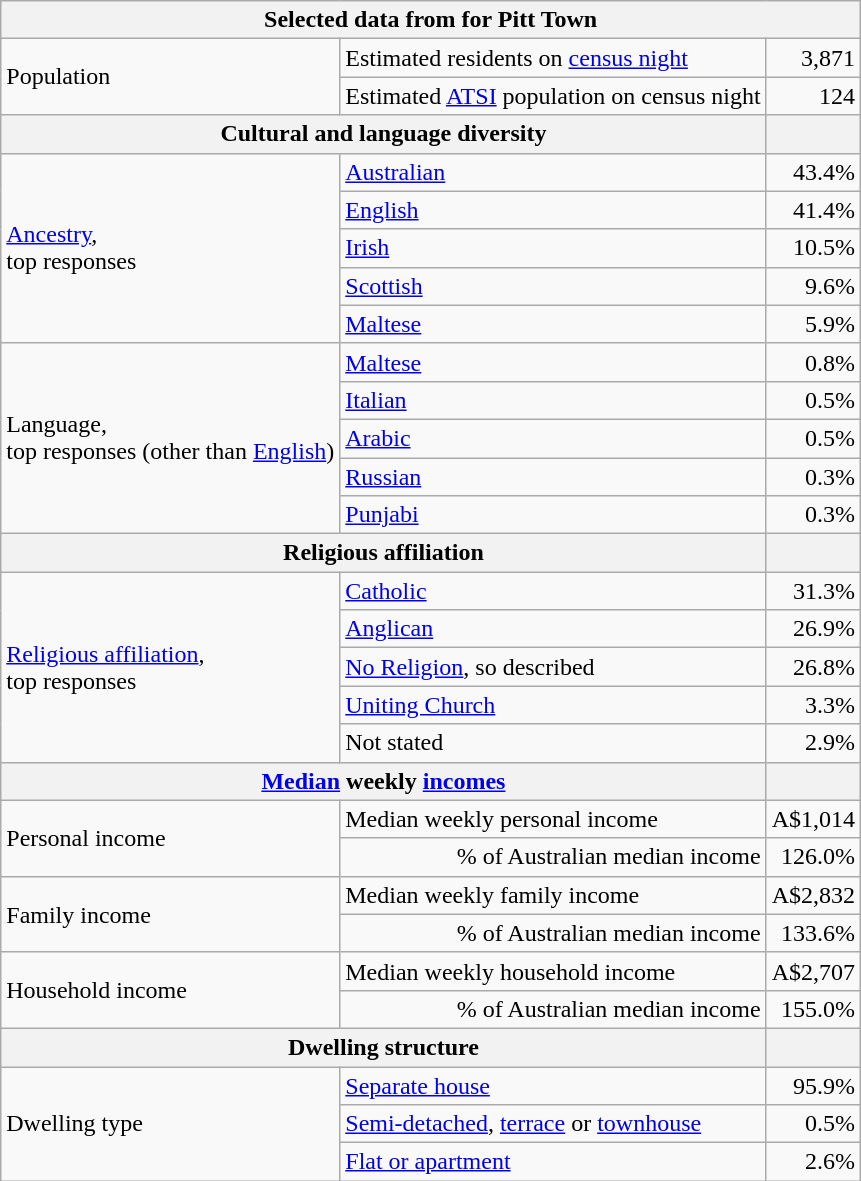<table class="wikitable">
<tr>
<th colspan="3">Selected data from  for Pitt Town</th>
</tr>
<tr>
<td rowspan="2">Population</td>
<td>Estimated residents on <a href='#'>census night</a></td>
<td align="right">3,871</td>
</tr>
<tr>
<td>Estimated <a href='#'>ATSI</a> population on census night</td>
<td align="right">124</td>
</tr>
<tr>
<th colspan="2">Cultural and language diversity</th>
<th></th>
</tr>
<tr>
<td rowspan="5"><a href='#'>Ancestry</a>,<br>top responses</td>
<td><a href='#'>Australian</a></td>
<td align="right">43.4%</td>
</tr>
<tr>
<td><a href='#'>English</a></td>
<td align="right">41.4%</td>
</tr>
<tr>
<td><a href='#'>Irish</a></td>
<td align="right">10.5%</td>
</tr>
<tr>
<td><a href='#'>Scottish</a></td>
<td align="right">9.6%</td>
</tr>
<tr>
<td><a href='#'>Maltese</a></td>
<td align="right">5.9%</td>
</tr>
<tr>
<td rowspan="5">Language,<br>top responses
(other than <a href='#'>English</a>)</td>
<td><a href='#'>Maltese</a></td>
<td align="right">0.8%</td>
</tr>
<tr>
<td><a href='#'>Italian</a></td>
<td align="right">0.5%</td>
</tr>
<tr>
<td><a href='#'>Arabic</a></td>
<td align="right">0.5%</td>
</tr>
<tr>
<td><a href='#'>Russian</a></td>
<td align="right">0.3%</td>
</tr>
<tr>
<td><a href='#'>Punjabi</a></td>
<td align="right">0.3%</td>
</tr>
<tr>
<th colspan="2">Religious affiliation</th>
<th></th>
</tr>
<tr>
<td rowspan="5"><a href='#'>Religious affiliation</a>,<br>top responses</td>
<td><a href='#'>Catholic</a></td>
<td align="right">31.3%</td>
</tr>
<tr>
<td><a href='#'>Anglican</a></td>
<td align="right">26.9%</td>
</tr>
<tr>
<td><a href='#'>No Religion</a>, so described</td>
<td align="right">26.8%</td>
</tr>
<tr>
<td><a href='#'>Uniting Church</a></td>
<td align="right">3.3%</td>
</tr>
<tr>
<td>Not stated</td>
<td align="right">2.9%</td>
</tr>
<tr>
<th colspan="2"><a href='#'>Median</a> weekly <a href='#'>incomes</a></th>
<th></th>
</tr>
<tr>
<td rowspan="2">Personal income</td>
<td>Median weekly personal income</td>
<td align="right">A$1,014</td>
</tr>
<tr>
<td align="right">% of Australian median income</td>
<td align="right">126.0%</td>
</tr>
<tr>
<td rowspan="2">Family income</td>
<td>Median weekly family income</td>
<td align="right">A$2,832</td>
</tr>
<tr>
<td align="right">% of Australian median income</td>
<td align="right">133.6%</td>
</tr>
<tr>
<td rowspan="2">Household income</td>
<td>Median weekly household income</td>
<td align="right">A$2,707</td>
</tr>
<tr>
<td align="right">% of Australian median income</td>
<td align="right">155.0%</td>
</tr>
<tr>
<th colspan="2">Dwelling structure</th>
<th></th>
</tr>
<tr>
<td rowspan="3">Dwelling type</td>
<td><a href='#'>Separate house</a></td>
<td align="right">95.9%</td>
</tr>
<tr>
<td><a href='#'>Semi-detached</a>, <a href='#'>terrace</a> or <a href='#'>townhouse</a></td>
<td align="right">0.5%</td>
</tr>
<tr>
<td><a href='#'>Flat or apartment</a></td>
<td align="right">2.6%</td>
</tr>
</table>
